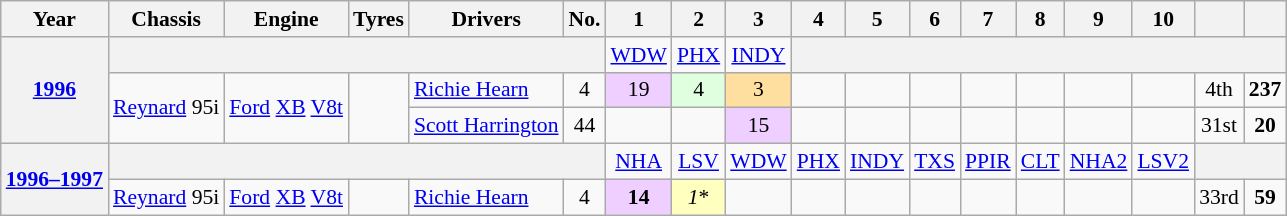<table class="wikitable" style="text-align:center; font-size:90%">
<tr>
<th>Year</th>
<th>Chassis</th>
<th>Engine</th>
<th>Tyres</th>
<th>Drivers</th>
<th>No.</th>
<th>1</th>
<th>2</th>
<th>3</th>
<th>4</th>
<th>5</th>
<th>6</th>
<th>7</th>
<th>8</th>
<th>9</th>
<th>10</th>
<th></th>
<th></th>
</tr>
<tr>
<th rowspan=3><a href='#'>1996</a></th>
<th colspan=5></th>
<td><a href='#'>WDW</a></td>
<td><a href='#'>PHX</a></td>
<td><a href='#'>INDY</a></td>
<th colspan=9></th>
</tr>
<tr>
<td rowspan=2><a href='#'>Reynard</a> 95i</td>
<td rowspan=2><a href='#'>Ford</a> <a href='#'>XB</a> <a href='#'>V8</a><a href='#'>t</a></td>
<td rowspan=2></td>
<td align=left> <a href='#'>Richie Hearn</a></td>
<td>4</td>
<td style="background:#EFCFFF;" align=center>19</td>
<td style="background:#DFFFDF;" align=center>4</td>
<td style="background:#FFDF9F;" align=center>3</td>
<td></td>
<td></td>
<td></td>
<td></td>
<td></td>
<td></td>
<td></td>
<td>4th</td>
<td><strong>237</strong></td>
</tr>
<tr>
<td align=left> <a href='#'>Scott Harrington</a></td>
<td>44</td>
<td></td>
<td></td>
<td style="background:#EFCFFF;" align=center>15</td>
<td></td>
<td></td>
<td></td>
<td></td>
<td></td>
<td></td>
<td></td>
<td>31st</td>
<td><strong>20</strong></td>
</tr>
<tr>
<th rowspan=2><a href='#'>1996–1997</a></th>
<th colspan=5></th>
<td><a href='#'>NHA</a></td>
<td><a href='#'>LSV</a></td>
<td><a href='#'>WDW</a></td>
<td><a href='#'>PHX</a></td>
<td><a href='#'>INDY</a></td>
<td><a href='#'>TXS</a></td>
<td><a href='#'>PPIR</a></td>
<td><a href='#'>CLT</a></td>
<td><a href='#'>NHA2</a></td>
<td><a href='#'>LSV2</a></td>
<th colspan=2></th>
</tr>
<tr>
<td><a href='#'>Reynard</a> 95i</td>
<td><a href='#'>Ford</a> <a href='#'>XB</a> <a href='#'>V8</a><a href='#'>t</a></td>
<td></td>
<td align=left> <a href='#'>Richie Hearn</a></td>
<td>4</td>
<td style="background:#EFCFFF;" align=center><strong>14</strong></td>
<td style="background:#FFFFBF;" align=center><em>1</em>*</td>
<td></td>
<td></td>
<td></td>
<td></td>
<td></td>
<td></td>
<td></td>
<td></td>
<td>33rd</td>
<td><strong>59</strong></td>
</tr>
</table>
